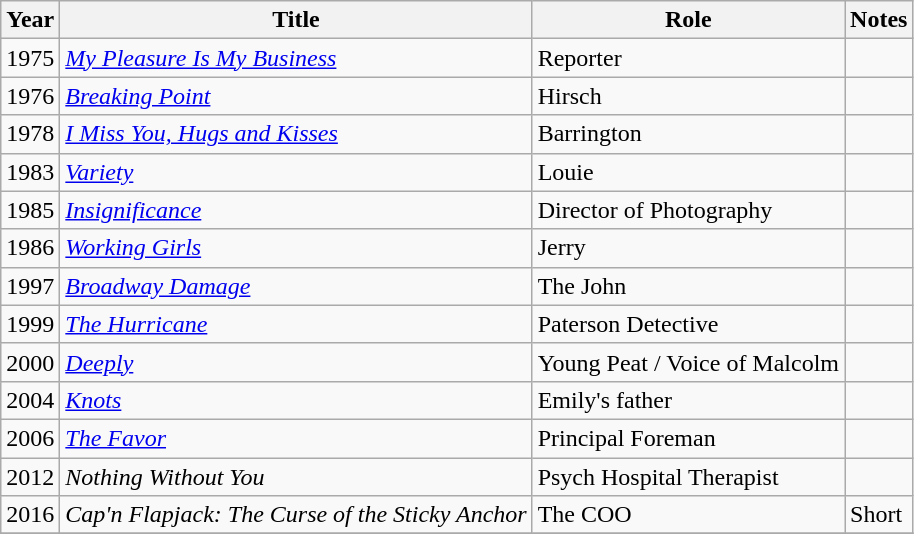<table class="wikitable">
<tr>
<th>Year</th>
<th>Title</th>
<th>Role</th>
<th>Notes</th>
</tr>
<tr>
<td>1975</td>
<td><em><a href='#'>My Pleasure Is My Business</a></em></td>
<td>Reporter</td>
<td></td>
</tr>
<tr>
<td>1976</td>
<td><em><a href='#'>Breaking Point</a></em></td>
<td>Hirsch</td>
<td></td>
</tr>
<tr>
<td>1978</td>
<td><em><a href='#'>I Miss You, Hugs and Kisses</a></em></td>
<td>Barrington</td>
<td></td>
</tr>
<tr>
<td>1983</td>
<td><em><a href='#'>Variety</a></em></td>
<td>Louie</td>
<td></td>
</tr>
<tr>
<td>1985</td>
<td><em><a href='#'>Insignificance</a></em></td>
<td>Director of Photography</td>
<td></td>
</tr>
<tr>
<td>1986</td>
<td><em><a href='#'>Working Girls</a></em></td>
<td>Jerry</td>
<td></td>
</tr>
<tr>
<td>1997</td>
<td><em><a href='#'>Broadway Damage</a></em></td>
<td>The John</td>
<td></td>
</tr>
<tr>
<td>1999</td>
<td><em><a href='#'>The Hurricane</a></em></td>
<td>Paterson Detective</td>
<td></td>
</tr>
<tr>
<td>2000</td>
<td><em><a href='#'>Deeply</a></em></td>
<td>Young Peat / Voice of Malcolm</td>
<td></td>
</tr>
<tr>
<td>2004</td>
<td><em><a href='#'>Knots</a></em></td>
<td>Emily's father</td>
<td></td>
</tr>
<tr>
<td>2006</td>
<td><em><a href='#'>The Favor</a></em></td>
<td>Principal Foreman</td>
<td></td>
</tr>
<tr>
<td>2012</td>
<td><em>Nothing Without You</em></td>
<td>Psych Hospital Therapist</td>
<td></td>
</tr>
<tr>
<td>2016</td>
<td><em>Cap'n Flapjack: The Curse of the Sticky Anchor</em></td>
<td>The COO</td>
<td>Short</td>
</tr>
<tr>
</tr>
</table>
